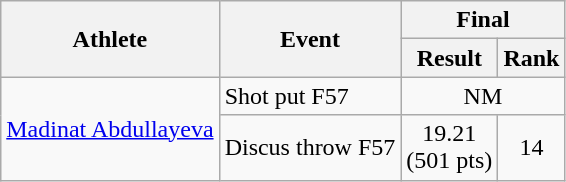<table class="wikitable">
<tr>
<th rowspan="2">Athlete</th>
<th rowspan="2">Event</th>
<th colspan="2">Final</th>
</tr>
<tr>
<th>Result</th>
<th>Rank</th>
</tr>
<tr align=center>
<td align=left rowspan="3"><a href='#'>Madinat Abdullayeva</a></td>
<td align=left>Shot put F57</td>
<td colspan=2>NM</td>
</tr>
<tr align=center>
<td align=left>Discus throw F57</td>
<td>19.21<br>(501 pts)</td>
<td>14</td>
</tr>
</table>
